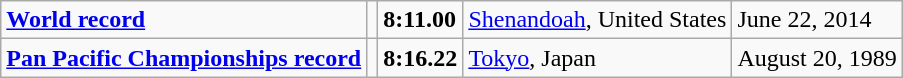<table class="wikitable">
<tr>
<td><strong><a href='#'>World record</a></strong></td>
<td></td>
<td><strong>8:11.00</strong></td>
<td><a href='#'>Shenandoah</a>, United States</td>
<td>June 22, 2014</td>
</tr>
<tr>
<td><strong><a href='#'>Pan Pacific Championships record</a></strong></td>
<td></td>
<td><strong>8:16.22</strong></td>
<td><a href='#'>Tokyo</a>, Japan</td>
<td>August 20, 1989</td>
</tr>
</table>
